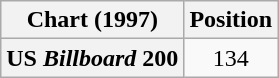<table class="wikitable plainrowheaders" style="text-align:center">
<tr>
<th scope="col">Chart (1997)</th>
<th scope="col">Position</th>
</tr>
<tr>
<th scope="row">US <em>Billboard</em> 200</th>
<td>134</td>
</tr>
</table>
